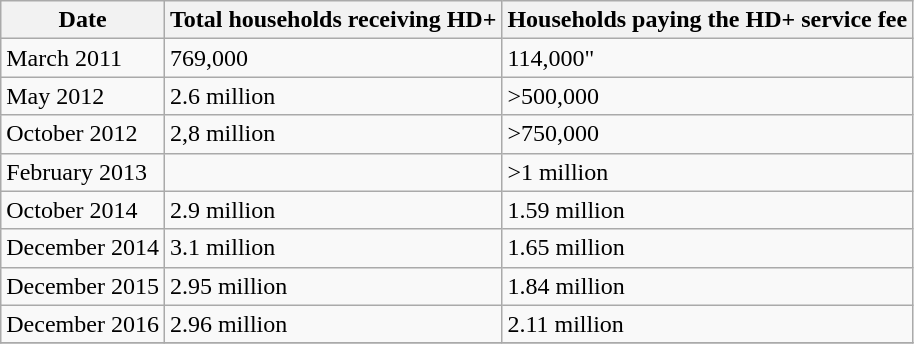<table class="wikitable">
<tr>
<th>Date</th>
<th>Total households receiving HD+</th>
<th>Households paying the HD+ service fee</th>
</tr>
<tr>
<td>March 2011</td>
<td>769,000</td>
<td>114,000"</td>
</tr>
<tr>
<td>May 2012</td>
<td>2.6 million</td>
<td>>500,000</td>
</tr>
<tr>
<td>October 2012</td>
<td>2,8 million</td>
<td>>750,000</td>
</tr>
<tr>
<td>February 2013</td>
<td></td>
<td>>1 million </td>
</tr>
<tr>
<td>October 2014</td>
<td>2.9 million</td>
<td>1.59 million </td>
</tr>
<tr>
<td>December 2014</td>
<td>3.1 million</td>
<td>1.65 million</td>
</tr>
<tr>
<td>December 2015</td>
<td>2.95 million</td>
<td>1.84 million</td>
</tr>
<tr>
<td>December 2016</td>
<td>2.96 million</td>
<td>2.11 million</td>
</tr>
<tr>
</tr>
</table>
